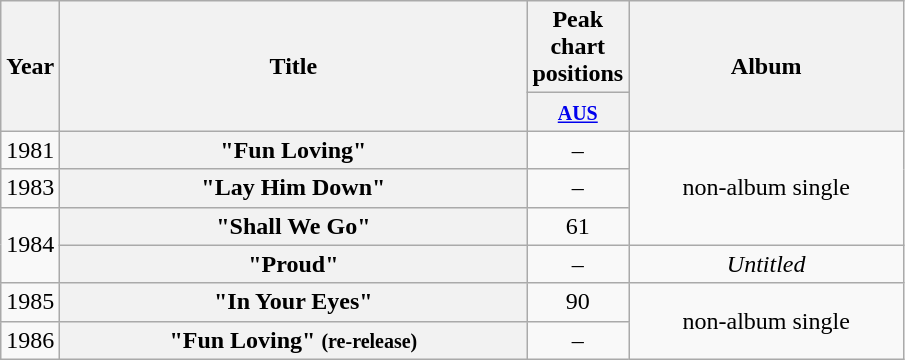<table class="wikitable plainrowheaders" style="text-align:center;">
<tr>
<th scope="col" rowspan="2" style="width:1em;">Year</th>
<th scope="col" rowspan="2" style="width:19em;">Title</th>
<th scope="col">Peak chart positions</th>
<th scope="col" rowspan="2" style="width:11em;">Album</th>
</tr>
<tr>
<th style="width:30px;"><small><a href='#'>AUS</a><br></small></th>
</tr>
<tr>
<td>1981</td>
<th scope="row">"Fun Loving"</th>
<td>–</td>
<td rowspan="3">non-album single</td>
</tr>
<tr>
<td>1983</td>
<th scope="row">"Lay Him Down"</th>
<td>–</td>
</tr>
<tr>
<td rowspan="2">1984</td>
<th scope="row">"Shall We Go"</th>
<td>61</td>
</tr>
<tr>
<th scope="row">"Proud"</th>
<td>–</td>
<td><em>Untitled</em></td>
</tr>
<tr>
<td>1985</td>
<th scope="row">"In Your Eyes"</th>
<td>90</td>
<td rowspan="2">non-album single</td>
</tr>
<tr>
<td>1986</td>
<th scope="row">"Fun Loving" <small> (re-release) </small></th>
<td>–</td>
</tr>
</table>
